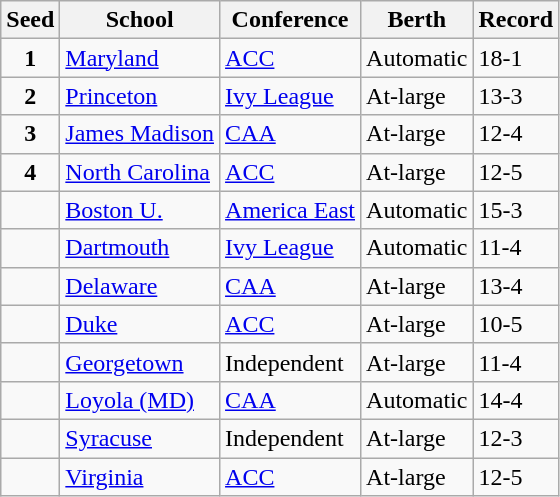<table class="wikitable sortable">
<tr>
<th>Seed</th>
<th>School</th>
<th>Conference</th>
<th>Berth</th>
<th>Record</th>
</tr>
<tr>
<td align=center><strong>1</strong></td>
<td><a href='#'>Maryland</a></td>
<td><a href='#'>ACC</a></td>
<td>Automatic</td>
<td>18-1</td>
</tr>
<tr>
<td align=center><strong>2</strong></td>
<td><a href='#'>Princeton</a></td>
<td><a href='#'>Ivy League</a></td>
<td>At-large</td>
<td>13-3</td>
</tr>
<tr>
<td align=center><strong>3</strong></td>
<td><a href='#'>James Madison</a></td>
<td><a href='#'>CAA</a></td>
<td>At-large</td>
<td>12-4</td>
</tr>
<tr>
<td align=center><strong>4</strong></td>
<td><a href='#'>North Carolina</a></td>
<td><a href='#'>ACC</a></td>
<td>At-large</td>
<td>12-5</td>
</tr>
<tr>
<td></td>
<td><a href='#'>Boston U.</a></td>
<td><a href='#'>America East</a></td>
<td>Automatic</td>
<td>15-3</td>
</tr>
<tr>
<td></td>
<td><a href='#'>Dartmouth</a></td>
<td><a href='#'>Ivy League</a></td>
<td>Automatic</td>
<td>11-4</td>
</tr>
<tr>
<td></td>
<td><a href='#'>Delaware</a></td>
<td><a href='#'>CAA</a></td>
<td>At-large</td>
<td>13-4</td>
</tr>
<tr>
<td></td>
<td><a href='#'>Duke</a></td>
<td><a href='#'>ACC</a></td>
<td>At-large</td>
<td>10-5</td>
</tr>
<tr>
<td></td>
<td><a href='#'>Georgetown</a></td>
<td>Independent</td>
<td>At-large</td>
<td>11-4</td>
</tr>
<tr>
<td></td>
<td><a href='#'>Loyola (MD)</a></td>
<td><a href='#'>CAA</a></td>
<td>Automatic</td>
<td>14-4</td>
</tr>
<tr>
<td></td>
<td><a href='#'>Syracuse</a></td>
<td>Independent</td>
<td>At-large</td>
<td>12-3</td>
</tr>
<tr>
<td></td>
<td><a href='#'>Virginia</a></td>
<td><a href='#'>ACC</a></td>
<td>At-large</td>
<td>12-5</td>
</tr>
</table>
